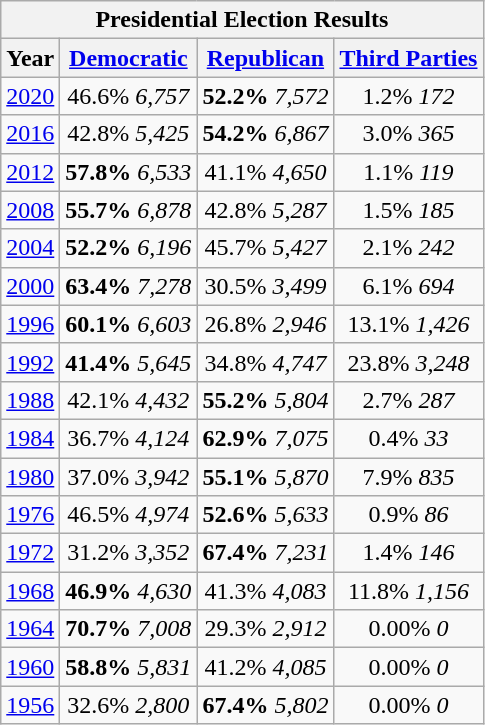<table class="wikitable">
<tr>
<th colspan="4">Presidential Election Results</th>
</tr>
<tr>
<th>Year</th>
<th><a href='#'>Democratic</a></th>
<th><a href='#'>Republican</a></th>
<th><a href='#'>Third Parties</a></th>
</tr>
<tr>
<td align="center" ><a href='#'>2020</a></td>
<td align="center" >46.6% <em>6,757</em></td>
<td align="center" ><strong>52.2%</strong> <em>7,572</em></td>
<td align="center" >1.2% <em>172</em></td>
</tr>
<tr>
<td align="center" ><a href='#'>2016</a></td>
<td align="center" >42.8% <em>5,425</em></td>
<td align="center" ><strong>54.2%</strong> <em>6,867</em></td>
<td align="center" >3.0% <em>365</em></td>
</tr>
<tr>
<td align="center" ><a href='#'>2012</a></td>
<td align="center" ><strong>57.8%</strong> <em>6,533</em></td>
<td align="center" >41.1% <em>4,650</em></td>
<td align="center" >1.1% <em>119</em></td>
</tr>
<tr>
<td align="center" ><a href='#'>2008</a></td>
<td align="center" ><strong>55.7%</strong> <em>6,878</em></td>
<td align="center" >42.8% <em>5,287</em></td>
<td align="center" >1.5% <em>185</em></td>
</tr>
<tr>
<td align="center" ><a href='#'>2004</a></td>
<td align="center" ><strong>52.2%</strong> <em>6,196</em></td>
<td align="center" >45.7% <em>5,427</em></td>
<td align="center" >2.1% <em>242</em></td>
</tr>
<tr>
<td align="center" ><a href='#'>2000</a></td>
<td align="center" ><strong>63.4%</strong> <em>7,278</em></td>
<td align="center" >30.5% <em>3,499</em></td>
<td align="center" >6.1% <em>694</em></td>
</tr>
<tr>
<td align="center" ><a href='#'>1996</a></td>
<td align="center" ><strong>60.1%</strong> <em>6,603</em></td>
<td align="center" >26.8% <em>2,946</em></td>
<td align="center" >13.1% <em>1,426</em></td>
</tr>
<tr>
<td align="center" ><a href='#'>1992</a></td>
<td align="center" ><strong>41.4%</strong> <em>5,645</em></td>
<td align="center" >34.8% <em>4,747</em></td>
<td align="center" >23.8% <em>3,248</em></td>
</tr>
<tr>
<td align="center" ><a href='#'>1988</a></td>
<td align="center" >42.1% <em>4,432</em></td>
<td align="center" ><strong>55.2%</strong> <em>5,804</em></td>
<td align="center" >2.7% <em>287</em></td>
</tr>
<tr>
<td align="center" ><a href='#'>1984</a></td>
<td align="center" >36.7% <em>4,124</em></td>
<td align="center" ><strong>62.9%</strong> <em>7,075</em></td>
<td align="center" >0.4% <em>33</em></td>
</tr>
<tr>
<td align="center" ><a href='#'>1980</a></td>
<td align="center" >37.0% <em>3,942</em></td>
<td align="center" ><strong>55.1%</strong> <em>5,870</em></td>
<td align="center" >7.9% <em>835</em></td>
</tr>
<tr>
<td align="center" ><a href='#'>1976</a></td>
<td align="center" >46.5% <em>4,974</em></td>
<td align="center" ><strong>52.6%</strong> <em>5,633</em></td>
<td align="center" >0.9% <em>86</em></td>
</tr>
<tr>
<td align="center" ><a href='#'>1972</a></td>
<td align="center" >31.2% <em>3,352</em></td>
<td align="center" ><strong>67.4%</strong> <em>7,231</em></td>
<td align="center" >1.4% <em>146</em></td>
</tr>
<tr>
<td align="center" ><a href='#'>1968</a></td>
<td align="center" ><strong>46.9%</strong> <em>4,630</em></td>
<td align="center" >41.3% <em>4,083</em></td>
<td align="center" >11.8% <em>1,156</em></td>
</tr>
<tr>
<td align="center" ><a href='#'>1964</a></td>
<td align="center" ><strong>70.7%</strong> <em>7,008</em></td>
<td align="center" >29.3% <em>2,912</em></td>
<td align="center" >0.00% <em>0</em></td>
</tr>
<tr>
<td align="center" ><a href='#'>1960</a></td>
<td align="center" ><strong>58.8%</strong> <em>5,831</em></td>
<td align="center" >41.2% <em>4,085</em></td>
<td align="center" >0.00% <em>0</em></td>
</tr>
<tr>
<td align="center" ><a href='#'>1956</a></td>
<td align="center" >32.6% <em>2,800</em></td>
<td align="center" ><strong>67.4%</strong> <em>5,802</em></td>
<td align="center" >0.00% <em>0</em></td>
</tr>
</table>
